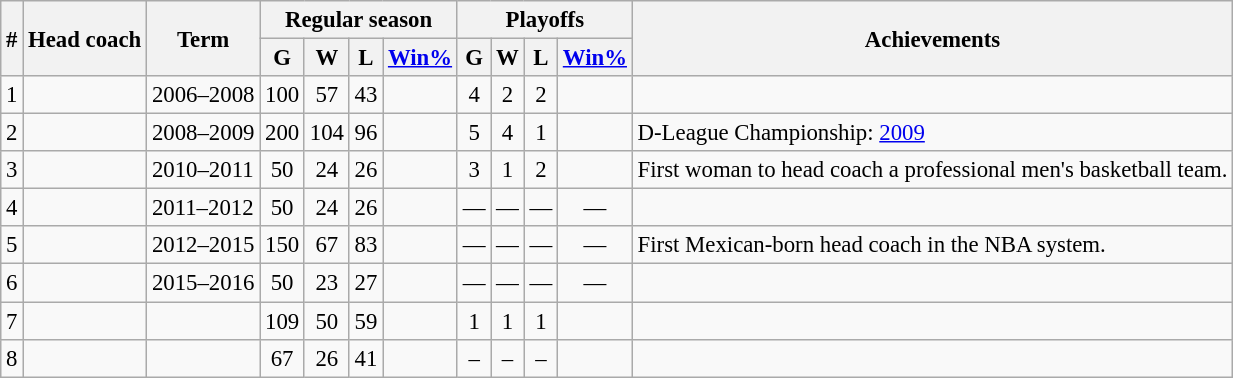<table class="wikitable sortable" style="font-size:95%; text-align:center">
<tr>
<th scope="col" rowspan="2">#</th>
<th scope="col" rowspan="2">Head coach</th>
<th scope="col" rowspan="2">Term</th>
<th scope="col" colspan="4">Regular season</th>
<th scope="col" colspan="4">Playoffs</th>
<th scope="col" rowspan="2">Achievements</th>
</tr>
<tr>
<th>G</th>
<th>W</th>
<th>L</th>
<th><a href='#'>Win%</a></th>
<th>G</th>
<th>W</th>
<th>L</th>
<th><a href='#'>Win%</a></th>
</tr>
<tr>
<td align=left>1</td>
<td align=left></td>
<td align=left>2006–2008</td>
<td>100</td>
<td>57</td>
<td>43</td>
<td></td>
<td>4</td>
<td>2</td>
<td>2</td>
<td></td>
<td align=left></td>
</tr>
<tr>
<td align=left>2</td>
<td align=left></td>
<td align=left>2008–2009<br></td>
<td>200</td>
<td>104</td>
<td>96</td>
<td></td>
<td>5</td>
<td>4</td>
<td>1</td>
<td></td>
<td align=left>D-League Championship: <a href='#'>2009</a></td>
</tr>
<tr>
<td align=left>3</td>
<td align=left></td>
<td align=left>2010–2011</td>
<td>50</td>
<td>24</td>
<td>26</td>
<td></td>
<td>3</td>
<td>1</td>
<td>2</td>
<td></td>
<td align=left>First woman to head coach a professional men's basketball team.</td>
</tr>
<tr>
<td align=left>4</td>
<td align=left></td>
<td align=left>2011–2012</td>
<td>50</td>
<td>24</td>
<td>26</td>
<td></td>
<td>—</td>
<td>—</td>
<td>—</td>
<td>—</td>
<td align=left></td>
</tr>
<tr>
<td align=left>5</td>
<td align=left></td>
<td align=left>2012–2015</td>
<td>150</td>
<td>67</td>
<td>83</td>
<td></td>
<td>—</td>
<td>—</td>
<td>—</td>
<td>—</td>
<td align=left>First Mexican-born head coach in the NBA system.</td>
</tr>
<tr>
<td align=left>6</td>
<td align=left></td>
<td align=left>2015–2016</td>
<td>50</td>
<td>23</td>
<td>27</td>
<td></td>
<td>—</td>
<td>—</td>
<td>—</td>
<td>—</td>
<td align=left></td>
</tr>
<tr>
<td align=left>7</td>
<td align=left></td>
<td align=left></td>
<td>109</td>
<td>50</td>
<td>59</td>
<td></td>
<td>1</td>
<td>1</td>
<td>1</td>
<td></td>
<td align=left></td>
</tr>
<tr>
<td align=left>8</td>
<td align=left></td>
<td align=left></td>
<td>67</td>
<td>26</td>
<td>41</td>
<td></td>
<td>–</td>
<td>–</td>
<td>–</td>
<td></td>
<td align=left></td>
</tr>
</table>
